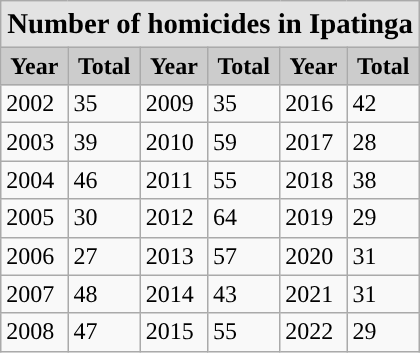<table class="wikitable" style="float:">
<tr>
<th colspan="6" style="background:#e3e3e3; text-align:center; font-size:larger; color:#000000;"><strong>Number of homicides in Ipatinga</strong></th>
</tr>
<tr>
<th style="background:#cccccc;"><strong>Year</strong></th>
<th style="background:#cccccc;"><strong>Total</strong></th>
<th style="background:#cccccc;"><strong>Year</strong></th>
<th style="background:#cccccc;"><strong>Total</strong></th>
<th style="background:#cccccc;"><strong>Year</strong></th>
<th style="background:#cccccc;"><strong>Total</strong></th>
</tr>
<tr>
<td>2002</td>
<td>35</td>
<td>2009</td>
<td>35</td>
<td>2016</td>
<td>42</td>
</tr>
<tr>
<td>2003</td>
<td>39</td>
<td>2010</td>
<td>59</td>
<td>2017</td>
<td>28</td>
</tr>
<tr>
<td>2004</td>
<td>46</td>
<td>2011</td>
<td>55</td>
<td>2018</td>
<td>38</td>
</tr>
<tr>
<td>2005</td>
<td>30</td>
<td>2012</td>
<td>64</td>
<td>2019</td>
<td>29</td>
</tr>
<tr>
<td>2006</td>
<td>27</td>
<td>2013</td>
<td>57</td>
<td>2020</td>
<td>31</td>
</tr>
<tr>
<td>2007</td>
<td>48</td>
<td>2014</td>
<td>43</td>
<td>2021</td>
<td>31</td>
</tr>
<tr>
<td>2008</td>
<td>47</td>
<td>2015</td>
<td>55</td>
<td>2022</td>
<td>29</td>
</tr>
</table>
